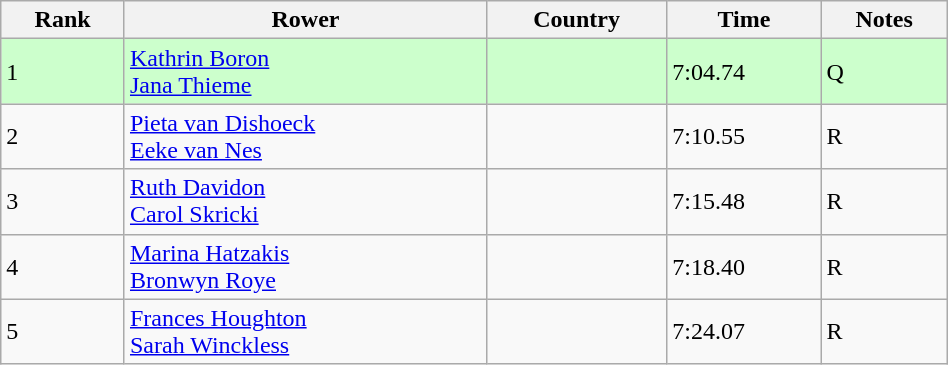<table class="wikitable sortable" width=50%>
<tr>
<th>Rank</th>
<th>Rower</th>
<th>Country</th>
<th>Time</th>
<th>Notes</th>
</tr>
<tr bgcolor=ccffcc>
<td>1</td>
<td><a href='#'>Kathrin Boron</a><br><a href='#'>Jana Thieme</a></td>
<td></td>
<td>7:04.74</td>
<td>Q</td>
</tr>
<tr>
<td>2</td>
<td><a href='#'>Pieta van Dishoeck</a><br><a href='#'>Eeke van Nes</a></td>
<td></td>
<td>7:10.55</td>
<td>R</td>
</tr>
<tr>
<td>3</td>
<td><a href='#'>Ruth Davidon</a><br><a href='#'>Carol Skricki</a></td>
<td></td>
<td>7:15.48</td>
<td>R</td>
</tr>
<tr>
<td>4</td>
<td><a href='#'>Marina Hatzakis</a><br><a href='#'>Bronwyn Roye</a></td>
<td></td>
<td>7:18.40</td>
<td>R</td>
</tr>
<tr>
<td>5</td>
<td><a href='#'>Frances Houghton</a><br><a href='#'>Sarah Winckless</a></td>
<td></td>
<td>7:24.07</td>
<td>R</td>
</tr>
</table>
